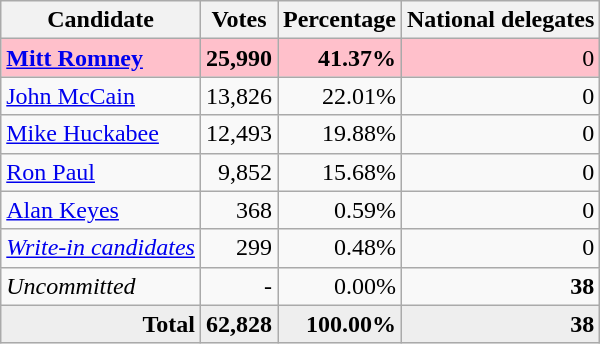<table class="wikitable" style="text-align:right;">
<tr>
<th>Candidate</th>
<th>Votes</th>
<th>Percentage</th>
<th>National delegates</th>
</tr>
<tr style="background:pink;">
<td style="text-align:left;"><strong><a href='#'>Mitt Romney</a></strong></td>
<td><strong>25,990</strong></td>
<td><strong>41.37%</strong></td>
<td>0</td>
</tr>
<tr>
<td style="text-align:left;"><a href='#'>John McCain</a></td>
<td>13,826</td>
<td>22.01%</td>
<td>0</td>
</tr>
<tr>
<td style="text-align:left;"><a href='#'>Mike Huckabee</a></td>
<td>12,493</td>
<td>19.88%</td>
<td>0</td>
</tr>
<tr>
<td style="text-align:left;"><a href='#'>Ron Paul</a></td>
<td>9,852</td>
<td>15.68%</td>
<td>0</td>
</tr>
<tr>
<td style="text-align:left;"><a href='#'>Alan Keyes</a></td>
<td>368</td>
<td>0.59%</td>
<td>0</td>
</tr>
<tr>
<td style="text-align:left;"><em><a href='#'>Write-in candidates</a></em></td>
<td>299</td>
<td>0.48%</td>
<td>0</td>
</tr>
<tr>
<td style="text-align:left;"><em>Uncommitted</em></td>
<td>-</td>
<td>0.00%</td>
<td><strong>38</strong></td>
</tr>
<tr style="background:#eee;">
<td><strong>Total</strong></td>
<td><strong>62,828</strong></td>
<td><strong>100.00%</strong></td>
<td><strong>38</strong></td>
</tr>
</table>
